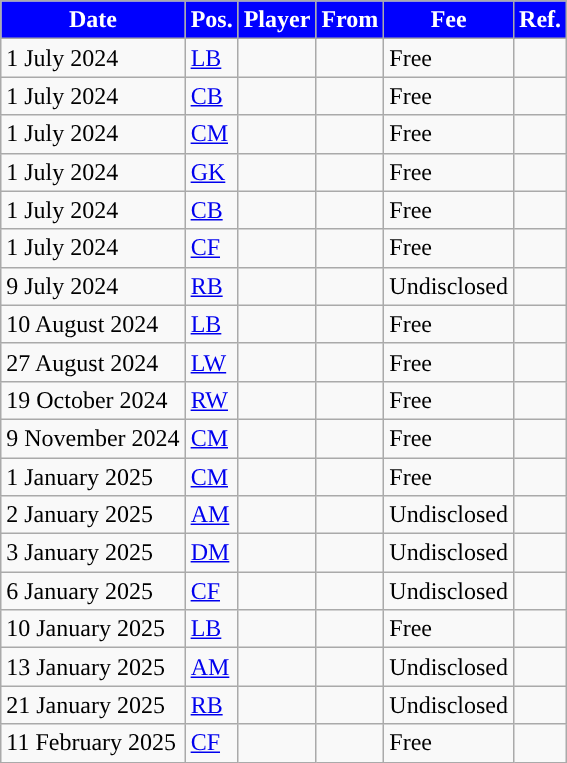<table class="wikitable plainrowheaders sortable">
<tr>
<th style="background:#0000FF;color:white;">Date</th>
<th style="background:#0000FF;color:white;">Pos.</th>
<th style="background:#0000FF;color:white;">Player</th>
<th style="background:#0000FF;color:white;">From</th>
<th style="background:#0000FF;color:white;">Fee</th>
<th style="background:#0000FF;color:white;">Ref.</th>
</tr>
<tr>
<td>1 July 2024</td>
<td><a href='#'>LB</a></td>
<td></td>
<td></td>
<td>Free</td>
<td></td>
</tr>
<tr>
<td>1 July 2024</td>
<td><a href='#'>CB</a></td>
<td></td>
<td></td>
<td>Free</td>
<td></td>
</tr>
<tr>
<td>1 July 2024</td>
<td><a href='#'>CM</a></td>
<td></td>
<td></td>
<td>Free</td>
<td></td>
</tr>
<tr>
<td>1 July 2024</td>
<td><a href='#'>GK</a></td>
<td></td>
<td></td>
<td>Free</td>
<td></td>
</tr>
<tr>
<td>1 July 2024</td>
<td><a href='#'>CB</a></td>
<td></td>
<td></td>
<td>Free</td>
<td></td>
</tr>
<tr>
<td>1 July 2024</td>
<td><a href='#'>CF</a></td>
<td></td>
<td></td>
<td>Free</td>
<td></td>
</tr>
<tr>
<td>9 July 2024</td>
<td><a href='#'>RB</a></td>
<td></td>
<td></td>
<td>Undisclosed</td>
<td></td>
</tr>
<tr>
<td>10 August 2024</td>
<td><a href='#'>LB</a></td>
<td></td>
<td></td>
<td>Free</td>
<td></td>
</tr>
<tr>
<td>27 August 2024</td>
<td><a href='#'>LW</a></td>
<td></td>
<td></td>
<td>Free</td>
<td></td>
</tr>
<tr>
<td>19 October 2024</td>
<td><a href='#'>RW</a></td>
<td></td>
<td></td>
<td>Free</td>
<td></td>
</tr>
<tr>
<td>9 November 2024</td>
<td><a href='#'>CM</a></td>
<td></td>
<td></td>
<td>Free</td>
<td></td>
</tr>
<tr>
<td>1 January 2025</td>
<td><a href='#'>CM</a></td>
<td></td>
<td></td>
<td>Free</td>
<td></td>
</tr>
<tr>
<td>2 January 2025</td>
<td><a href='#'>AM</a></td>
<td></td>
<td></td>
<td>Undisclosed</td>
<td></td>
</tr>
<tr>
<td>3 January 2025</td>
<td><a href='#'>DM</a></td>
<td></td>
<td></td>
<td>Undisclosed</td>
<td></td>
</tr>
<tr>
<td>6 January 2025</td>
<td><a href='#'>CF</a></td>
<td></td>
<td></td>
<td>Undisclosed</td>
<td></td>
</tr>
<tr>
<td>10 January 2025</td>
<td><a href='#'>LB</a></td>
<td></td>
<td></td>
<td>Free</td>
<td></td>
</tr>
<tr>
<td>13 January 2025</td>
<td><a href='#'>AM</a></td>
<td></td>
<td></td>
<td>Undisclosed</td>
<td></td>
</tr>
<tr>
<td>21 January 2025</td>
<td><a href='#'>RB</a></td>
<td></td>
<td></td>
<td>Undisclosed</td>
<td></td>
</tr>
<tr>
<td>11 February 2025</td>
<td><a href='#'>CF</a></td>
<td></td>
<td></td>
<td>Free</td>
<td></td>
</tr>
</table>
